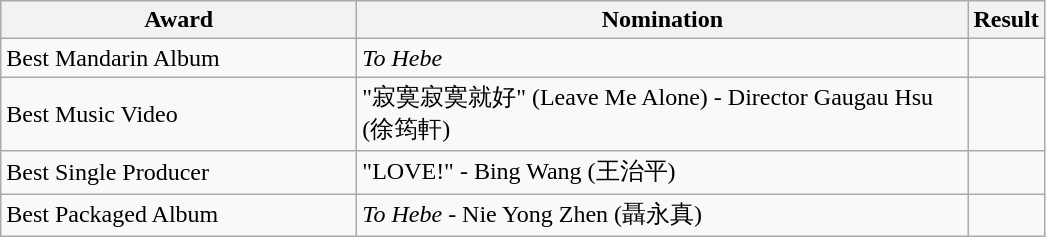<table class="wikitable">
<tr>
<th width="230">Award</th>
<th width="400">Nomination</th>
<th>Result</th>
</tr>
<tr>
<td>Best Mandarin Album</td>
<td><em>To Hebe</em></td>
<td></td>
</tr>
<tr>
<td>Best Music Video</td>
<td>"寂寞寂寞就好" (Leave Me Alone) - Director Gaugau Hsu (徐筠軒)</td>
<td></td>
</tr>
<tr>
<td>Best Single Producer</td>
<td>"LOVE!" - Bing Wang (王治平)</td>
<td></td>
</tr>
<tr>
<td>Best Packaged Album</td>
<td><em>To Hebe</em> - Nie Yong Zhen (聶永真)</td>
<td></td>
</tr>
</table>
